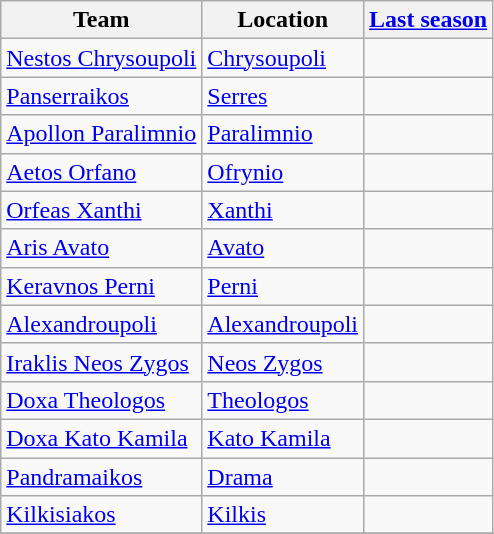<table class="wikitable sortable">
<tr>
<th>Team</th>
<th>Location</th>
<th><a href='#'>Last season</a></th>
</tr>
<tr>
<td><a href='#'>Nestos Chrysoupoli</a></td>
<td><a href='#'>Chrysoupoli</a></td>
<td></td>
</tr>
<tr>
<td><a href='#'>Panserraikos</a></td>
<td><a href='#'>Serres</a></td>
<td></td>
</tr>
<tr>
<td><a href='#'>Apollon Paralimnio</a></td>
<td><a href='#'>Paralimnio</a></td>
<td></td>
</tr>
<tr>
<td><a href='#'>Aetos Orfano</a></td>
<td><a href='#'>Ofrynio</a></td>
<td></td>
</tr>
<tr>
<td><a href='#'>Orfeas Xanthi</a></td>
<td><a href='#'>Xanthi</a></td>
<td></td>
</tr>
<tr>
<td><a href='#'>Aris Avato</a></td>
<td><a href='#'>Avato</a></td>
<td></td>
</tr>
<tr>
<td><a href='#'>Keravnos Perni</a></td>
<td><a href='#'>Perni</a></td>
<td></td>
</tr>
<tr>
<td><a href='#'>Alexandroupoli</a></td>
<td><a href='#'>Alexandroupoli</a></td>
<td></td>
</tr>
<tr>
<td><a href='#'>Iraklis Neos Zygos</a></td>
<td><a href='#'>Neos Zygos</a></td>
<td></td>
</tr>
<tr>
<td><a href='#'>Doxa Theologos</a></td>
<td><a href='#'>Theologos</a></td>
<td></td>
</tr>
<tr>
<td><a href='#'>Doxa Kato Kamila</a></td>
<td><a href='#'>Kato Kamila</a></td>
<td></td>
</tr>
<tr>
<td><a href='#'>Pandramaikos</a></td>
<td><a href='#'>Drama</a></td>
<td></td>
</tr>
<tr>
<td><a href='#'>Kilkisiakos</a></td>
<td><a href='#'>Kilkis</a></td>
<td></td>
</tr>
<tr>
</tr>
</table>
